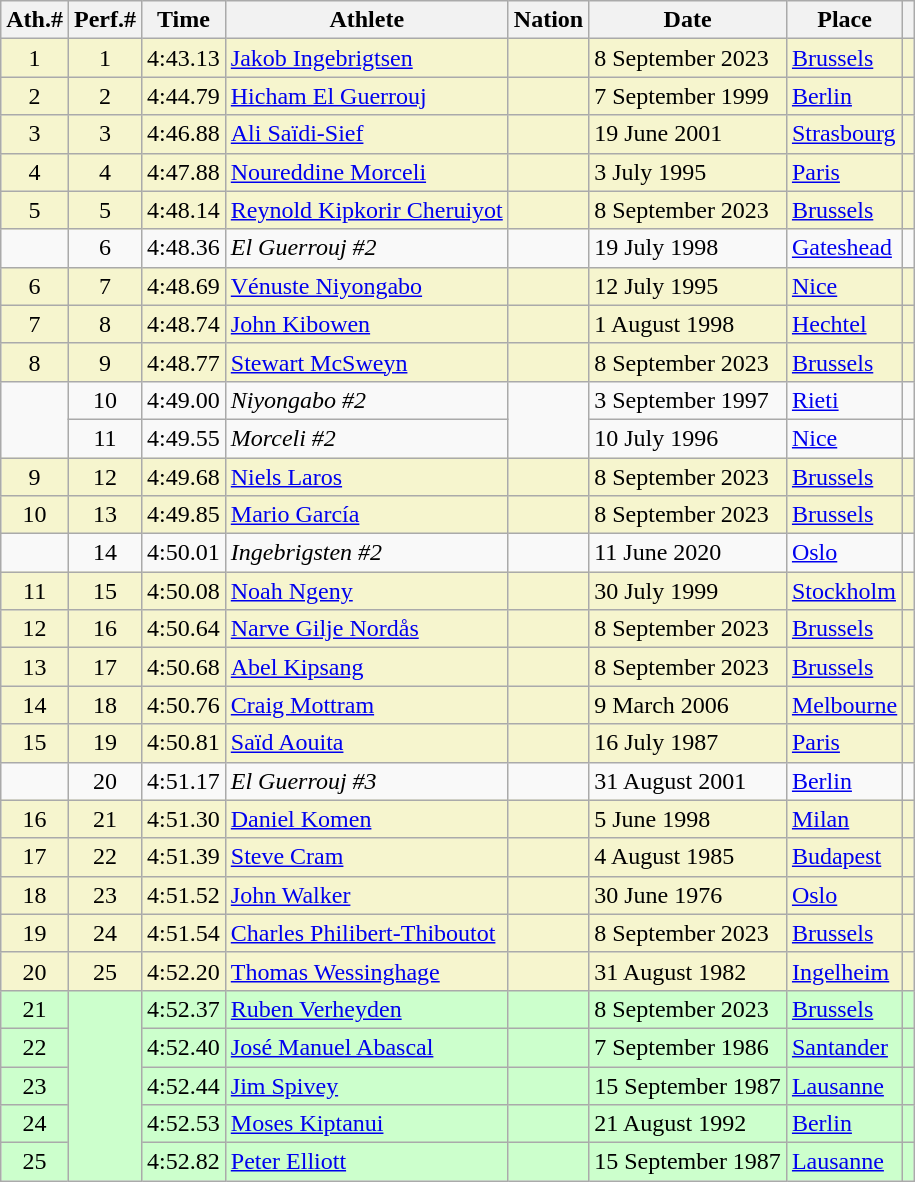<table class="wikitable sortable" style="display: inline-table">
<tr>
<th>Ath.#</th>
<th>Perf.#</th>
<th>Time</th>
<th>Athlete</th>
<th>Nation</th>
<th>Date</th>
<th>Place</th>
<th class="unsortable"></th>
</tr>
<tr bgcolor="#f6F5CE">
<td align=center>1</td>
<td align=center>1</td>
<td>4:43.13</td>
<td><a href='#'>Jakob Ingebrigtsen</a></td>
<td></td>
<td>8 September 2023</td>
<td><a href='#'>Brussels</a></td>
<td></td>
</tr>
<tr bgcolor="#f6F5CE">
<td align=center>2</td>
<td align=center>2</td>
<td>4:44.79</td>
<td><a href='#'>Hicham El Guerrouj</a></td>
<td></td>
<td>7 September 1999</td>
<td><a href='#'>Berlin</a></td>
<td></td>
</tr>
<tr bgcolor="#f6F5CE">
<td align=center>3</td>
<td align=center>3</td>
<td>4:46.88</td>
<td><a href='#'>Ali Saïdi-Sief</a></td>
<td></td>
<td>19 June 2001</td>
<td><a href='#'>Strasbourg</a></td>
<td></td>
</tr>
<tr bgcolor="#f6F5CE">
<td align=center>4</td>
<td align=center>4</td>
<td>4:47.88</td>
<td><a href='#'>Noureddine Morceli</a></td>
<td></td>
<td>3 July 1995</td>
<td><a href='#'>Paris</a></td>
<td></td>
</tr>
<tr bgcolor="#f6F5CE">
<td align=center>5</td>
<td align=center>5</td>
<td>4:48.14</td>
<td><a href='#'>Reynold Kipkorir Cheruiyot</a></td>
<td></td>
<td>8 September 2023</td>
<td><a href='#'>Brussels</a></td>
<td></td>
</tr>
<tr>
<td></td>
<td align=center>6</td>
<td>4:48.36</td>
<td><em>El Guerrouj #2</em></td>
<td></td>
<td>19 July 1998</td>
<td><a href='#'>Gateshead</a></td>
<td></td>
</tr>
<tr bgcolor="#f6F5CE">
<td align="center">6</td>
<td align="center">7</td>
<td>4:48.69</td>
<td><a href='#'>Vénuste Niyongabo</a></td>
<td></td>
<td>12 July 1995</td>
<td><a href='#'>Nice</a></td>
<td></td>
</tr>
<tr bgcolor="#f6F5CE">
<td align=center>7</td>
<td align=center>8</td>
<td>4:48.74</td>
<td><a href='#'>John Kibowen</a></td>
<td></td>
<td>1 August 1998</td>
<td><a href='#'>Hechtel</a></td>
<td></td>
</tr>
<tr bgcolor="#f6F5CE">
<td align=center>8</td>
<td align=center>9</td>
<td>4:48.77</td>
<td><a href='#'>Stewart McSweyn</a></td>
<td></td>
<td>8 September 2023</td>
<td><a href='#'>Brussels</a></td>
<td></td>
</tr>
<tr>
<td rowspan="2"></td>
<td align=center>10</td>
<td>4:49.00</td>
<td><em>Niyongabo #2</em></td>
<td rowspan="2"></td>
<td>3 September 1997</td>
<td><a href='#'>Rieti</a></td>
<td></td>
</tr>
<tr>
<td align=center>11</td>
<td>4:49.55</td>
<td><em>Morceli #2</em></td>
<td>10 July 1996</td>
<td><a href='#'>Nice</a></td>
<td></td>
</tr>
<tr bgcolor="#f6F5CE">
<td align=center>9</td>
<td align=center>12</td>
<td>4:49.68</td>
<td><a href='#'>Niels Laros</a></td>
<td></td>
<td>8 September 2023</td>
<td><a href='#'>Brussels</a></td>
<td></td>
</tr>
<tr bgcolor="#f6F5CE">
<td align=center>10</td>
<td align=center>13</td>
<td>4:49.85</td>
<td><a href='#'>Mario García</a></td>
<td></td>
<td>8 September 2023</td>
<td><a href='#'>Brussels</a></td>
<td></td>
</tr>
<tr>
<td></td>
<td align="center">14</td>
<td>4:50.01</td>
<td><em>Ingebrigsten #2</em></td>
<td></td>
<td>11 June 2020</td>
<td><a href='#'>Oslo</a></td>
<td></td>
</tr>
<tr bgcolor="#f6F5CE">
<td align="center">11</td>
<td align="center">15</td>
<td>4:50.08</td>
<td><a href='#'>Noah Ngeny</a></td>
<td></td>
<td>30 July 1999</td>
<td><a href='#'>Stockholm</a></td>
<td></td>
</tr>
<tr bgcolor="#f6F5CE">
<td align="center">12</td>
<td align="center">16</td>
<td>4:50.64</td>
<td><a href='#'>Narve Gilje Nordås</a></td>
<td></td>
<td>8 September 2023</td>
<td><a href='#'>Brussels</a></td>
<td></td>
</tr>
<tr bgcolor="#f6F5CE">
<td align="center">13</td>
<td align="center">17</td>
<td>4:50.68</td>
<td><a href='#'>Abel Kipsang</a></td>
<td></td>
<td>8 September 2023</td>
<td><a href='#'>Brussels</a></td>
<td></td>
</tr>
<tr bgcolor="#f6F5CE">
<td align="center">14</td>
<td align="center">18</td>
<td>4:50.76</td>
<td><a href='#'>Craig Mottram</a></td>
<td></td>
<td>9 March 2006</td>
<td><a href='#'>Melbourne</a></td>
<td></td>
</tr>
<tr bgcolor="#f6F5CE">
<td align="center">15</td>
<td align="center">19</td>
<td>4:50.81</td>
<td><a href='#'>Saïd Aouita</a></td>
<td></td>
<td>16 July 1987</td>
<td><a href='#'>Paris</a></td>
<td></td>
</tr>
<tr>
<td></td>
<td align="center">20</td>
<td>4:51.17</td>
<td><em>El Guerrouj #3</em></td>
<td></td>
<td>31 August 2001</td>
<td><a href='#'>Berlin</a></td>
<td></td>
</tr>
<tr bgcolor="#f6F5CE">
<td align="center">16</td>
<td align="center">21</td>
<td>4:51.30</td>
<td><a href='#'>Daniel Komen</a></td>
<td></td>
<td>5 June 1998</td>
<td><a href='#'>Milan</a></td>
<td></td>
</tr>
<tr bgcolor="#f6F5CE">
<td align="center">17</td>
<td align="center">22</td>
<td>4:51.39</td>
<td><a href='#'>Steve Cram</a></td>
<td></td>
<td>4 August 1985</td>
<td><a href='#'>Budapest</a></td>
<td></td>
</tr>
<tr bgcolor="#f6F5CE">
<td align="center">18</td>
<td align="center">23</td>
<td>4:51.52</td>
<td><a href='#'>John Walker</a></td>
<td></td>
<td>30 June 1976</td>
<td><a href='#'>Oslo</a></td>
<td></td>
</tr>
<tr bgcolor="#f6F5CE">
<td align="center">19</td>
<td align="center">24</td>
<td>4:51.54</td>
<td><a href='#'>Charles Philibert-Thiboutot</a></td>
<td></td>
<td>8 September 2023</td>
<td><a href='#'>Brussels</a></td>
<td></td>
</tr>
<tr bgcolor="#f6F5CE">
<td align="center">20</td>
<td align="center">25</td>
<td>4:52.20</td>
<td><a href='#'>Thomas Wessinghage</a></td>
<td></td>
<td>31 August 1982</td>
<td><a href='#'>Ingelheim</a></td>
<td></td>
</tr>
<tr bgcolor=#CCFFCC>
<td align="center">21</td>
<td rowspan="5" align="center"></td>
<td>4:52.37</td>
<td><a href='#'>Ruben Verheyden</a></td>
<td></td>
<td>8 September 2023</td>
<td><a href='#'>Brussels</a></td>
<td></td>
</tr>
<tr bgcolor=#CCFFCC>
<td align="center">22</td>
<td>4:52.40</td>
<td><a href='#'>José Manuel Abascal</a></td>
<td></td>
<td>7 September 1986</td>
<td><a href='#'>Santander</a></td>
<td></td>
</tr>
<tr bgcolor=#CCFFCC>
<td align="center">23</td>
<td>4:52.44</td>
<td><a href='#'>Jim Spivey</a></td>
<td></td>
<td>15 September 1987</td>
<td><a href='#'>Lausanne</a></td>
<td></td>
</tr>
<tr bgcolor=#CCFFCC>
<td align="center">24</td>
<td>4:52.53</td>
<td><a href='#'>Moses Kiptanui</a></td>
<td></td>
<td>21 August 1992</td>
<td><a href='#'>Berlin</a></td>
<td></td>
</tr>
<tr bgcolor=#CCFFCC>
<td align="center">25</td>
<td>4:52.82</td>
<td><a href='#'>Peter Elliott</a></td>
<td></td>
<td>15 September 1987</td>
<td><a href='#'>Lausanne</a></td>
<td></td>
</tr>
</table>
